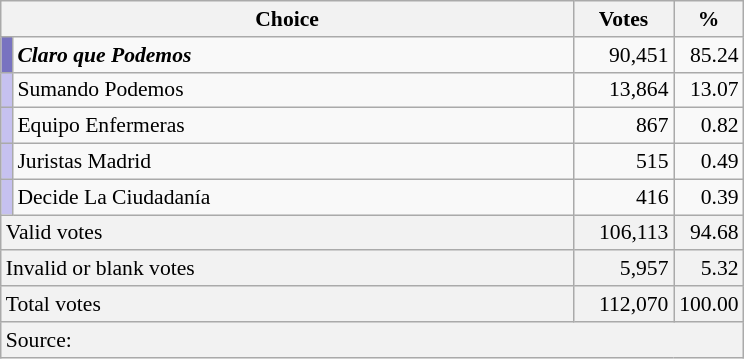<table class="wikitable" style="text-align:right; font-size:90%;">
<tr>
<th colspan="2" style="width:375px;">Choice</th>
<th style="width:60px;">Votes</th>
<th style="width:40px;">%</th>
</tr>
<tr>
<td width="1" bgcolor="#7873C0"></td>
<td align="left"><strong><em>Claro que Podemos<em> <strong> </td>
<td></strong>90,451<strong></td>
<td></strong>85.24<strong></td>
</tr>
<tr>
<td bgcolor="#C6C1F0"></td>
<td align="left"></em>Sumando Podemos<em></td>
<td>13,864</td>
<td>13.07</td>
</tr>
<tr>
<td bgcolor="#C6C1F0"></td>
<td align="left"></em>Equipo Enfermeras<em></td>
<td>867</td>
<td>0.82</td>
</tr>
<tr>
<td bgcolor="#C6C1F0"></td>
<td align="left"></em>Juristas Madrid<em></td>
<td>515</td>
<td>0.49</td>
</tr>
<tr>
<td bgcolor="#C6C1F0"></td>
<td align="left"></em>Decide La Ciudadanía<em></td>
<td>416</td>
<td>0.39</td>
</tr>
<tr style="background-color:#F2F2F2">
<td colspan="2" align="left">Valid votes</td>
<td>106,113</td>
<td>94.68</td>
</tr>
<tr style="background-color:#F2F2F2">
<td colspan="2" align="left">Invalid or blank votes</td>
<td>5,957</td>
<td>5.32</td>
</tr>
<tr style="background-color:#F2F2F2">
<td colspan="2" align="left"></strong>Total votes<strong></td>
<td></strong>112,070<strong></td>
<td></strong>100.00<strong></td>
</tr>
<tr style="background-color:#F2F2F2">
<td colspan="4" align="left">Source: </td>
</tr>
</table>
